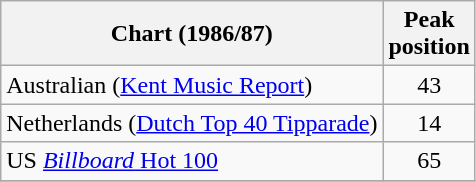<table class="wikitable">
<tr>
<th>Chart (1986/87)</th>
<th>Peak<br>position</th>
</tr>
<tr>
<td>Australian (<a href='#'>Kent Music Report</a>)</td>
<td align="center">43</td>
</tr>
<tr>
<td>Netherlands (<a href='#'>Dutch Top 40 Tipparade</a>)</td>
<td align="center">14</td>
</tr>
<tr>
<td scope="row">US <a href='#'><em>Billboard</em> Hot 100</a></td>
<td align="center">65</td>
</tr>
<tr>
</tr>
</table>
